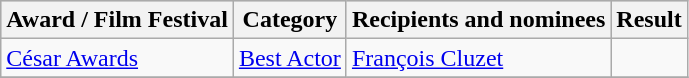<table class="wikitable plainrowheaders sortable">
<tr style="background:#ccc; text-align:center;">
<th scope="col">Award / Film Festival</th>
<th scope="col">Category</th>
<th scope="col">Recipients and nominees</th>
<th scope="col">Result</th>
</tr>
<tr>
<td><a href='#'>César Awards</a></td>
<td><a href='#'>Best Actor</a></td>
<td><a href='#'>François Cluzet</a></td>
<td></td>
</tr>
<tr>
</tr>
</table>
